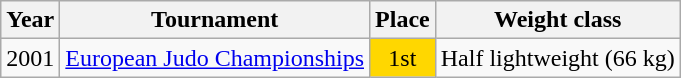<table class=wikitable>
<tr>
<th>Year</th>
<th>Tournament</th>
<th>Place</th>
<th>Weight class</th>
</tr>
<tr>
<td>2001</td>
<td><a href='#'>European Judo Championships</a></td>
<td bgcolor="gold" align="center">1st</td>
<td>Half lightweight (66 kg)</td>
</tr>
</table>
